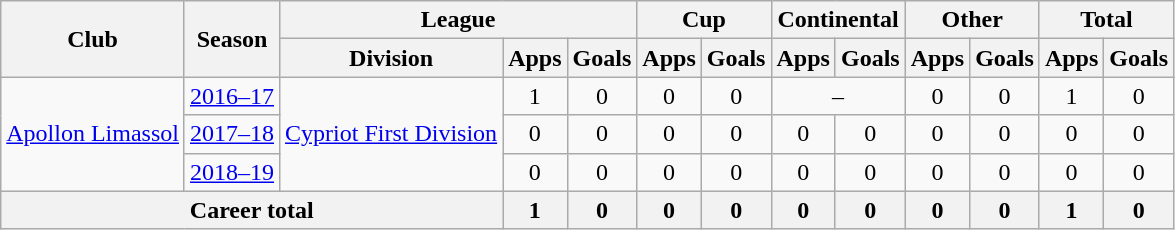<table class="wikitable" style="text-align: center">
<tr>
<th rowspan="2">Club</th>
<th rowspan="2">Season</th>
<th colspan="3">League</th>
<th colspan="2">Cup</th>
<th colspan="2">Continental</th>
<th colspan="2">Other</th>
<th colspan="2">Total</th>
</tr>
<tr>
<th>Division</th>
<th>Apps</th>
<th>Goals</th>
<th>Apps</th>
<th>Goals</th>
<th>Apps</th>
<th>Goals</th>
<th>Apps</th>
<th>Goals</th>
<th>Apps</th>
<th>Goals</th>
</tr>
<tr>
<td rowspan="3"><a href='#'>Apollon Limassol</a></td>
<td><a href='#'>2016–17</a></td>
<td rowspan="3"><a href='#'>Cypriot First Division</a></td>
<td>1</td>
<td>0</td>
<td>0</td>
<td>0</td>
<td colspan="2">–</td>
<td>0</td>
<td>0</td>
<td>1</td>
<td>0</td>
</tr>
<tr>
<td><a href='#'>2017–18</a></td>
<td>0</td>
<td>0</td>
<td>0</td>
<td>0</td>
<td>0</td>
<td>0</td>
<td>0</td>
<td>0</td>
<td>0</td>
<td>0</td>
</tr>
<tr>
<td><a href='#'>2018–19</a></td>
<td>0</td>
<td>0</td>
<td>0</td>
<td>0</td>
<td>0</td>
<td>0</td>
<td>0</td>
<td>0</td>
<td>0</td>
<td>0</td>
</tr>
<tr>
<th colspan=3>Career total</th>
<th>1</th>
<th>0</th>
<th>0</th>
<th>0</th>
<th>0</th>
<th>0</th>
<th>0</th>
<th>0</th>
<th>1</th>
<th>0</th>
</tr>
</table>
